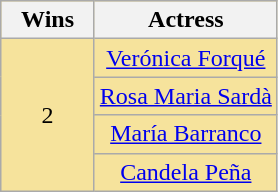<table class="wikitable" style="text-align: center; border:2; background: #f6e39c">
<tr>
<th scope="col" width="55">Wins</th>
<th scope="col" align="center">Actress</th>
</tr>
<tr>
<td rowspan=4 style="text-align:center">2</td>
<td><a href='#'>Verónica Forqué</a></td>
</tr>
<tr>
<td><a href='#'>Rosa Maria Sardà</a></td>
</tr>
<tr>
<td><a href='#'>María Barranco</a></td>
</tr>
<tr>
<td><a href='#'>Candela Peña</a></td>
</tr>
</table>
